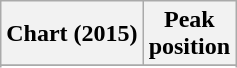<table class="wikitable sortable plainrowheaders" style="text-align:center">
<tr>
<th scope="col">Chart (2015)</th>
<th scope="col">Peak<br>position</th>
</tr>
<tr>
</tr>
<tr>
</tr>
<tr>
</tr>
<tr>
</tr>
<tr>
</tr>
<tr>
</tr>
<tr>
</tr>
<tr>
</tr>
<tr>
</tr>
<tr>
</tr>
<tr>
</tr>
<tr>
</tr>
<tr>
</tr>
<tr>
</tr>
<tr>
</tr>
<tr>
</tr>
<tr>
</tr>
<tr>
</tr>
<tr>
</tr>
<tr>
</tr>
<tr>
</tr>
<tr>
</tr>
<tr>
</tr>
</table>
